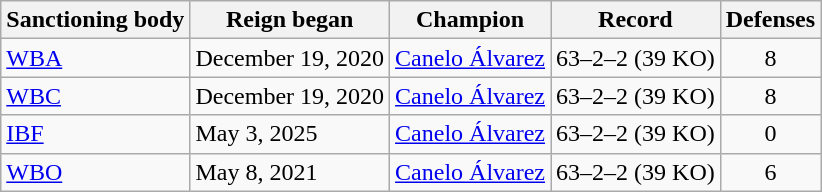<table class="wikitable">
<tr>
<th>Sanctioning body</th>
<th>Reign began</th>
<th>Champion</th>
<th>Record</th>
<th>Defenses</th>
</tr>
<tr>
<td><a href='#'>WBA</a></td>
<td>December 19, 2020</td>
<td><a href='#'>Canelo Álvarez</a></td>
<td>63–2–2 (39 KO)</td>
<td align=center>8</td>
</tr>
<tr>
<td><a href='#'>WBC</a></td>
<td>December 19, 2020</td>
<td><a href='#'>Canelo Álvarez</a></td>
<td>63–2–2 (39 KO)</td>
<td align=center>8</td>
</tr>
<tr>
<td><a href='#'>IBF</a></td>
<td>May 3, 2025</td>
<td><a href='#'>Canelo Álvarez</a></td>
<td>63–2–2 (39 KO)</td>
<td align=center>0</td>
</tr>
<tr>
<td><a href='#'>WBO</a></td>
<td>May 8, 2021</td>
<td><a href='#'>Canelo Álvarez</a></td>
<td>63–2–2 (39 KO)</td>
<td align=center>6</td>
</tr>
</table>
